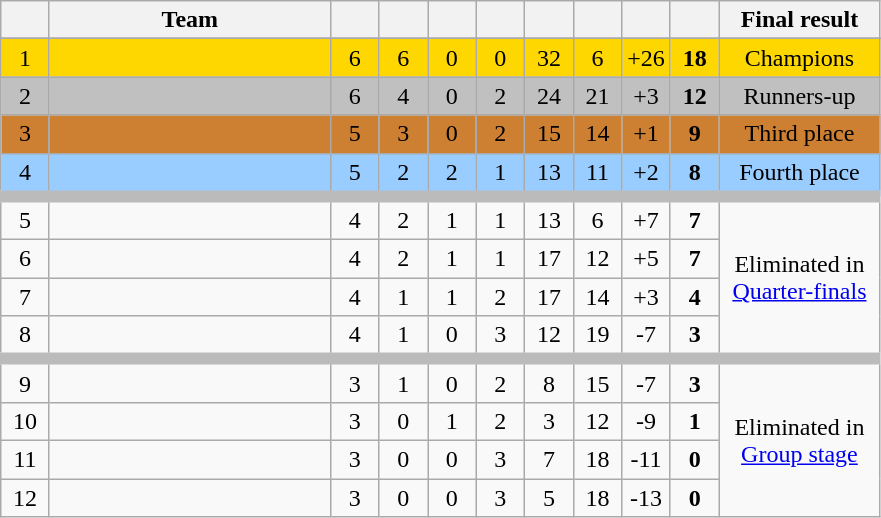<table class=wikitable style="text-align:center">
<tr>
<th width="25"></th>
<th width="180">Team</th>
<th width="25"></th>
<th width="25"></th>
<th width="25"></th>
<th width="25"></th>
<th width="25"></th>
<th width="25"></th>
<th width="25"></th>
<th width="25"></th>
<th width="100">Final result</th>
</tr>
<tr>
</tr>
<tr style="background: #FFD700;">
<td>1</td>
<td align=left></td>
<td>6</td>
<td>6</td>
<td>0</td>
<td>0</td>
<td>32</td>
<td>6</td>
<td>+26</td>
<td><strong>18</strong></td>
<td>Champions</td>
</tr>
<tr style="background: #C0C0C0;">
<td>2</td>
<td align=left></td>
<td>6</td>
<td>4</td>
<td>0</td>
<td>2</td>
<td>24</td>
<td>21</td>
<td>+3</td>
<td><strong>12</strong></td>
<td>Runners-up</td>
</tr>
<tr style="background: #CD7F32;">
<td>3</td>
<td align=left></td>
<td>5</td>
<td>3</td>
<td>0</td>
<td>2</td>
<td>15</td>
<td>14</td>
<td>+1</td>
<td><strong>9</strong></td>
<td>Third place</td>
</tr>
<tr bgcolor=#9acdff>
<td>4</td>
<td align=left></td>
<td>5</td>
<td>2</td>
<td>2</td>
<td>1</td>
<td>13</td>
<td>11</td>
<td>+2</td>
<td><strong>8</strong></td>
<td>Fourth place</td>
</tr>
<tr style="border-top:8px solid #BBBBBB;">
<td>5</td>
<td align=left></td>
<td>4</td>
<td>2</td>
<td>1</td>
<td>1</td>
<td>13</td>
<td>6</td>
<td>+7</td>
<td><strong>7</strong></td>
<td rowspan=4>Eliminated in <a href='#'>Quarter-finals</a></td>
</tr>
<tr>
<td>6</td>
<td align=left></td>
<td>4</td>
<td>2</td>
<td>1</td>
<td>1</td>
<td>17</td>
<td>12</td>
<td>+5</td>
<td><strong>7</strong></td>
</tr>
<tr>
<td>7</td>
<td align=left></td>
<td>4</td>
<td>1</td>
<td>1</td>
<td>2</td>
<td>17</td>
<td>14</td>
<td>+3</td>
<td><strong>4</strong></td>
</tr>
<tr>
<td>8</td>
<td align=left></td>
<td>4</td>
<td>1</td>
<td>0</td>
<td>3</td>
<td>12</td>
<td>19</td>
<td>-7</td>
<td><strong>3</strong></td>
</tr>
<tr style="border-top:8px solid #BBBBBB;">
<td>9</td>
<td align=left></td>
<td>3</td>
<td>1</td>
<td>0</td>
<td>2</td>
<td>8</td>
<td>15</td>
<td>-7</td>
<td><strong>3</strong></td>
<td rowspan=4>Eliminated in <a href='#'>Group stage</a></td>
</tr>
<tr>
<td>10</td>
<td align=left></td>
<td>3</td>
<td>0</td>
<td>1</td>
<td>2</td>
<td>3</td>
<td>12</td>
<td>-9</td>
<td><strong>1</strong></td>
</tr>
<tr>
<td>11</td>
<td align=left></td>
<td>3</td>
<td>0</td>
<td>0</td>
<td>3</td>
<td>7</td>
<td>18</td>
<td>-11</td>
<td><strong>0</strong></td>
</tr>
<tr>
<td>12</td>
<td align=left></td>
<td>3</td>
<td>0</td>
<td>0</td>
<td>3</td>
<td>5</td>
<td>18</td>
<td>-13</td>
<td><strong>0</strong></td>
</tr>
</table>
